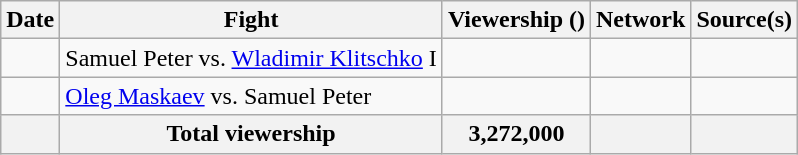<table class="wikitable sortable">
<tr>
<th>Date</th>
<th>Fight</th>
<th>Viewership ()</th>
<th>Network</th>
<th>Source(s)</th>
</tr>
<tr>
<td></td>
<td>Samuel Peter vs. <a href='#'>Wladimir Klitschko</a> I</td>
<td></td>
<td></td>
<td></td>
</tr>
<tr>
<td></td>
<td><a href='#'>Oleg Maskaev</a> vs. Samuel Peter</td>
<td></td>
<td></td>
<td></td>
</tr>
<tr>
<th></th>
<th>Total viewership</th>
<th>3,272,000</th>
<th></th>
<th></th>
</tr>
</table>
